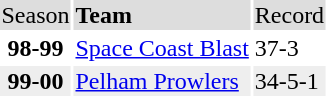<table>
<tr bgcolor="#dddddd">
<td>Season</td>
<td><strong>Team</strong></td>
<td>Record</td>
</tr>
<tr bgcolor="#ffffff">
<td align=center><strong>98-99</strong></td>
<td><a href='#'>Space Coast Blast</a></td>
<td>37-3</td>
</tr>
<tr bgcolor="#eeeeee">
<td align=center><strong>99-00</strong></td>
<td><a href='#'>Pelham Prowlers</a></td>
<td>34-5-1</td>
</tr>
</table>
